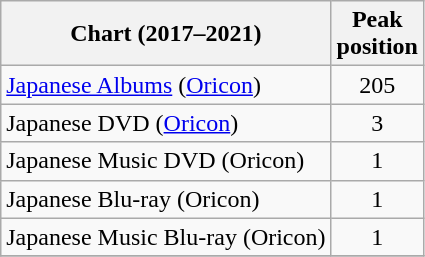<table class="wikitable sortable plainrowheaders">
<tr>
<th align="left">Chart (2017–2021)</th>
<th align="left">Peak<br>position</th>
</tr>
<tr>
<td align="left"><a href='#'>Japanese Albums</a> (<a href='#'>Oricon</a>)</td>
<td align="center">205</td>
</tr>
<tr>
<td align="left">Japanese DVD (<a href='#'>Oricon</a>)</td>
<td align="center">3</td>
</tr>
<tr>
<td align="left">Japanese Music DVD (Oricon)</td>
<td align="center">1</td>
</tr>
<tr>
<td align="left">Japanese Blu-ray (Oricon)</td>
<td align="center">1</td>
</tr>
<tr>
<td align="left">Japanese Music Blu-ray (Oricon)</td>
<td align="center">1</td>
</tr>
<tr>
</tr>
</table>
